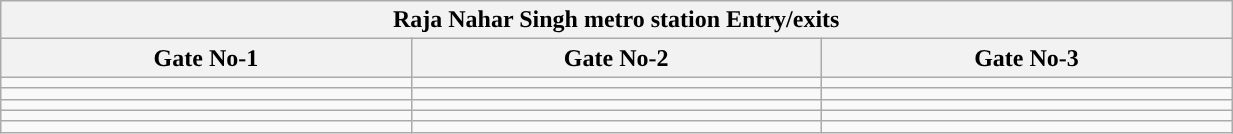<table class="wikitable" style="text-align: center;" width="65%">
<tr>
<th align="center" colspan="5" style="background:#"><span>Raja Nahar Singh metro station Entry/exits</span></th>
</tr>
<tr>
<th style="width:15%;">Gate No-1</th>
<th style="width:15%;">Gate No-2</th>
<th style="width:15%;">Gate No-3</th>
</tr>
<tr>
<td></td>
<td></td>
<td></td>
</tr>
<tr>
<td></td>
<td></td>
<td></td>
</tr>
<tr>
<td></td>
<td></td>
<td></td>
</tr>
<tr>
<td></td>
<td></td>
<td></td>
</tr>
<tr>
<td></td>
<td></td>
<td></td>
</tr>
</table>
